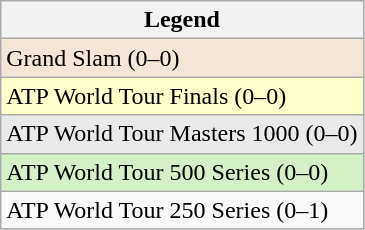<table class="wikitable sortable mw-collapsible mw-collapsed">
<tr>
<th>Legend</th>
</tr>
<tr style="background:#f3e6d7;">
<td>Grand Slam (0–0)</td>
</tr>
<tr style="background:#ffffcc;">
<td>ATP World Tour Finals (0–0)</td>
</tr>
<tr style="background:#e9e9e9;">
<td>ATP World Tour Masters 1000 (0–0)</td>
</tr>
<tr style="background:#d4f1c5;">
<td>ATP World Tour 500 Series (0–0)</td>
</tr>
<tr>
<td>ATP World Tour 250 Series (0–1)</td>
</tr>
</table>
